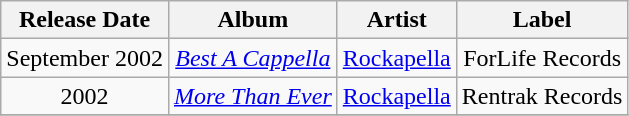<table class="wikitable">
<tr>
<th align="center" valign="top"><strong>Release Date</strong></th>
<th align="center" valign="top"><strong>Album</strong></th>
<th align="center" valign="top"><strong>Artist</strong></th>
<th align="center" valign="top"><strong>Label</strong></th>
</tr>
<tr>
<td align="center" valign="middle">September 2002</td>
<td align="center" valign="middle"><em><a href='#'>Best A Cappella</a></em></td>
<td align="center" valign="middle"><a href='#'>Rockapella</a></td>
<td align="center" valign="middle">ForLife Records</td>
</tr>
<tr>
<td align="center" valign="middle">2002</td>
<td align="center" valign="middle"><em><a href='#'>More Than Ever</a></em></td>
<td align="center" valign="middle"><a href='#'>Rockapella</a></td>
<td align="center" valign="middle">Rentrak Records</td>
</tr>
<tr>
</tr>
</table>
